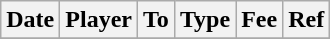<table class="wikitable">
<tr>
<th>Date</th>
<th>Player</th>
<th>To</th>
<th>Type</th>
<th>Fee</th>
<th>Ref</th>
</tr>
<tr>
</tr>
</table>
